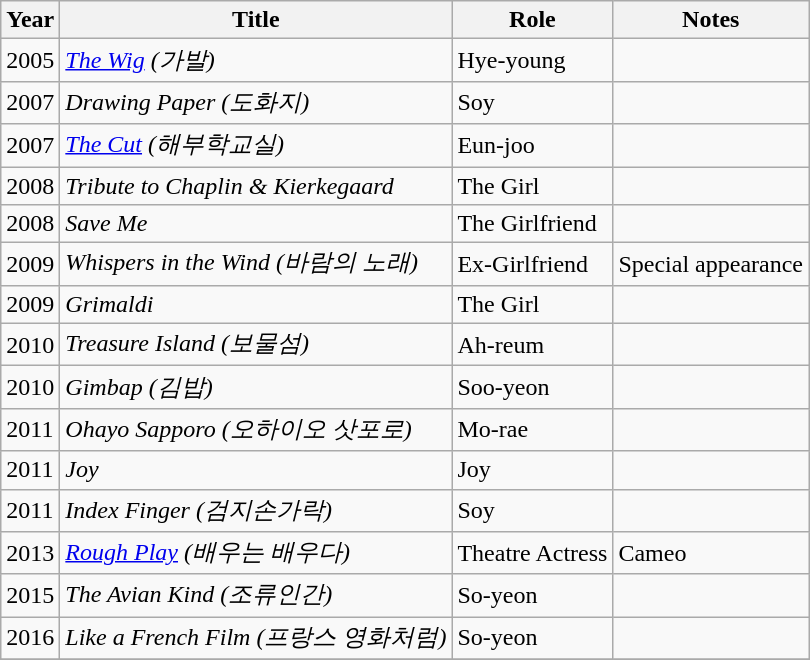<table class="wikitable sortable">
<tr>
<th>Year</th>
<th>Title</th>
<th>Role</th>
<th class="unsortable">Notes</th>
</tr>
<tr>
<td>2005</td>
<td><em><a href='#'>The Wig</a> (가발)</em></td>
<td>Hye-young</td>
<td></td>
</tr>
<tr>
<td>2007</td>
<td><em>Drawing Paper (도화지)</em></td>
<td>Soy</td>
<td></td>
</tr>
<tr>
<td>2007</td>
<td><em><a href='#'>The Cut</a> (해부학교실)</em></td>
<td>Eun-joo</td>
<td></td>
</tr>
<tr>
<td>2008</td>
<td><em>Tribute to Chaplin & Kierkegaard</em></td>
<td>The Girl</td>
<td></td>
</tr>
<tr>
<td>2008</td>
<td><em>Save Me</em></td>
<td>The Girlfriend</td>
<td></td>
</tr>
<tr>
<td>2009</td>
<td><em>Whispers in the Wind (바람의 노래)</em></td>
<td>Ex-Girlfriend</td>
<td>Special appearance</td>
</tr>
<tr>
<td>2009</td>
<td><em>Grimaldi</em></td>
<td>The Girl</td>
<td></td>
</tr>
<tr>
<td>2010</td>
<td><em>Treasure Island (보물섬)</em></td>
<td>Ah-reum</td>
<td></td>
</tr>
<tr>
<td>2010</td>
<td><em>Gimbap (김밥)</em></td>
<td>Soo-yeon</td>
<td></td>
</tr>
<tr>
<td>2011</td>
<td><em>Ohayo Sapporo (오하이오 삿포로)</em></td>
<td>Mo-rae</td>
<td></td>
</tr>
<tr>
<td>2011</td>
<td><em>Joy</em></td>
<td>Joy</td>
<td></td>
</tr>
<tr>
<td>2011</td>
<td><em>Index Finger (검지손가락)</em></td>
<td>Soy</td>
<td></td>
</tr>
<tr>
<td>2013</td>
<td><em><a href='#'>Rough Play</a> (배우는 배우다)</em></td>
<td>Theatre Actress</td>
<td>Cameo</td>
</tr>
<tr>
<td>2015</td>
<td><em>The Avian Kind (조류인간)</em></td>
<td>So-yeon</td>
<td></td>
</tr>
<tr>
<td>2016</td>
<td><em>Like a French Film (프랑스 영화처럼)</em></td>
<td>So-yeon</td>
<td></td>
</tr>
<tr>
</tr>
</table>
